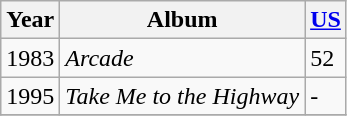<table class="wikitable">
<tr>
<th>Year</th>
<th>Album</th>
<th><a href='#'>US</a></th>
</tr>
<tr>
<td>1983</td>
<td><em>Arcade</em></td>
<td>52</td>
</tr>
<tr>
<td>1995</td>
<td><em>Take Me to the Highway</em></td>
<td>-</td>
</tr>
<tr>
</tr>
</table>
